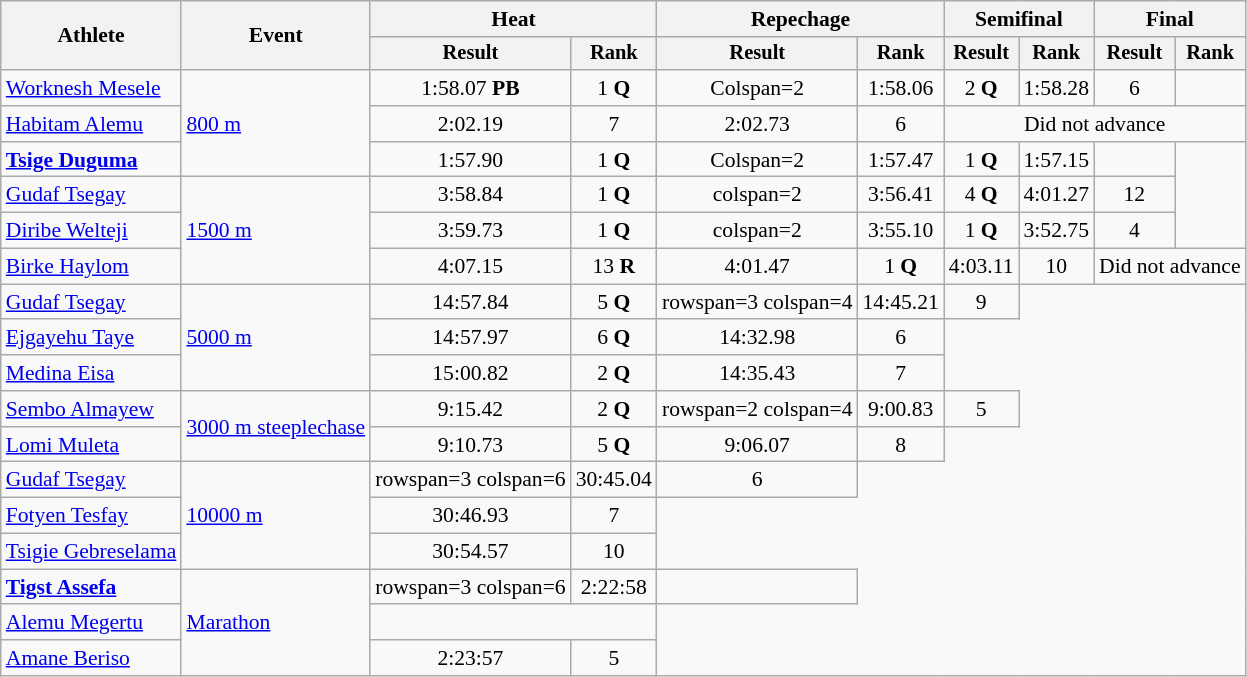<table class="wikitable" style="font-size:90%">
<tr>
<th rowspan="2">Athlete</th>
<th rowspan="2">Event</th>
<th colspan="2">Heat</th>
<th colspan="2">Repechage</th>
<th colspan="2">Semifinal</th>
<th colspan="2">Final</th>
</tr>
<tr style="font-size:95%">
<th>Result</th>
<th>Rank</th>
<th>Result</th>
<th>Rank</th>
<th>Result</th>
<th>Rank</th>
<th>Result</th>
<th>Rank</th>
</tr>
<tr align=center>
<td align=left><a href='#'>Worknesh Mesele</a></td>
<td align=left rowspan=3><a href='#'>800 m</a></td>
<td>1:58.07 <strong>PB</strong></td>
<td>1 <strong>Q</strong></td>
<td>Colspan=2</td>
<td>1:58.06</td>
<td>2 <strong>Q</strong></td>
<td>1:58.28</td>
<td>6</td>
</tr>
<tr align=center>
<td align=left><a href='#'>Habitam Alemu</a></td>
<td>2:02.19</td>
<td>7</td>
<td>2:02.73</td>
<td>6</td>
<td colspan="4">Did not advance</td>
</tr>
<tr align=center>
<td align=left><strong><a href='#'>Tsige Duguma</a></strong></td>
<td>1:57.90</td>
<td>1 <strong>Q</strong></td>
<td>Colspan=2</td>
<td>1:57.47</td>
<td>1 <strong>Q</strong></td>
<td>1:57.15</td>
<td></td>
</tr>
<tr align=center>
<td align=left><a href='#'>Gudaf Tsegay</a></td>
<td align=left rowspan=3><a href='#'>1500 m</a></td>
<td>3:58.84</td>
<td>1 <strong>Q</strong></td>
<td>colspan=2 </td>
<td>3:56.41</td>
<td>4 <strong>Q</strong></td>
<td>4:01.27</td>
<td>12</td>
</tr>
<tr align=center>
<td align=left><a href='#'>Diribe Welteji</a></td>
<td>3:59.73</td>
<td>1 <strong>Q</strong></td>
<td>colspan=2 </td>
<td>3:55.10</td>
<td>1 <strong>Q</strong></td>
<td>3:52.75 <strong></strong></td>
<td>4</td>
</tr>
<tr align=center>
<td align=left><a href='#'>Birke Haylom</a></td>
<td>4:07.15</td>
<td>13 <strong>R</strong></td>
<td>4:01.47</td>
<td>1 <strong>Q</strong></td>
<td>4:03.11</td>
<td>10</td>
<td colspan=2>Did not advance</td>
</tr>
<tr align=center>
<td align=left><a href='#'>Gudaf Tsegay</a></td>
<td align=left rowspan=3><a href='#'>5000 m</a></td>
<td>14:57.84</td>
<td>5 <strong>Q</strong></td>
<td>rowspan=3 colspan=4 </td>
<td>14:45.21</td>
<td>9</td>
</tr>
<tr align=center>
<td align=left><a href='#'>Ejgayehu Taye</a></td>
<td>14:57.97</td>
<td>6 <strong>Q</strong></td>
<td>14:32.98</td>
<td>6</td>
</tr>
<tr align=center>
<td align=left><a href='#'>Medina Eisa</a></td>
<td>15:00.82</td>
<td>2 <strong>Q</strong></td>
<td>14:35.43</td>
<td>7</td>
</tr>
<tr align=center>
<td align=left><a href='#'>Sembo Almayew</a></td>
<td align=left rowspan=2><a href='#'>3000 m steeplechase</a></td>
<td>9:15.42</td>
<td>2 <strong>Q</strong></td>
<td>rowspan=2 colspan=4 </td>
<td>9:00.83</td>
<td>5</td>
</tr>
<tr align=center>
<td align=left><a href='#'>Lomi Muleta</a></td>
<td>9:10.73 <strong></strong></td>
<td>5 <strong>Q</strong></td>
<td>9:06.07</td>
<td>8</td>
</tr>
<tr align=center>
<td align=left><a href='#'>Gudaf Tsegay</a></td>
<td align=left rowspan=3><a href='#'>10000 m</a></td>
<td>rowspan=3 colspan=6 </td>
<td>30:45.04</td>
<td>6</td>
</tr>
<tr align=center>
<td align=left><a href='#'>Fotyen Tesfay</a></td>
<td>30:46.93</td>
<td>7</td>
</tr>
<tr align=center>
<td align=left><a href='#'>Tsigie Gebreselama</a></td>
<td>30:54.57</td>
<td>10</td>
</tr>
<tr align=center>
<td align=left><strong><a href='#'>Tigst Assefa</a></strong></td>
<td align=left rowspan=3><a href='#'>Marathon</a></td>
<td>rowspan=3 colspan=6 </td>
<td>2:22:58</td>
<td></td>
</tr>
<tr align=center>
<td align=left><a href='#'>Alemu Megertu</a></td>
<td colspan=2></td>
</tr>
<tr align=center>
<td align=left><a href='#'>Amane Beriso</a></td>
<td>2:23:57</td>
<td>5</td>
</tr>
</table>
